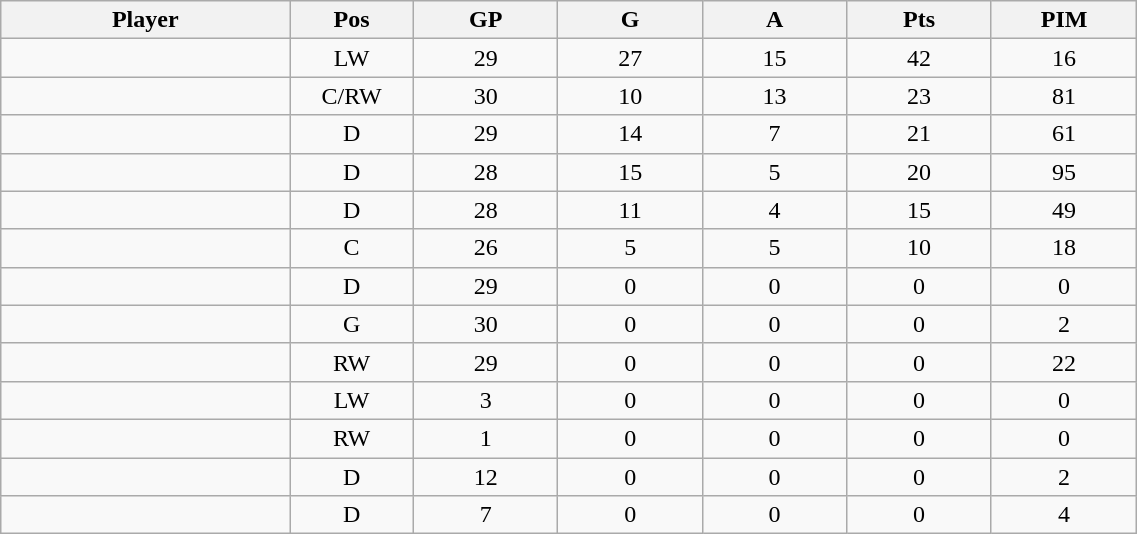<table class="wikitable sortable" width="60%">
<tr ALIGN="center">
<th bgcolor="#DDDDFF" width="10%">Player</th>
<th bgcolor="#DDDDFF" width="3%" title="Position">Pos</th>
<th bgcolor="#DDDDFF" width="5%" title="Games played">GP</th>
<th bgcolor="#DDDDFF" width="5%" title="Goals">G</th>
<th bgcolor="#DDDDFF" width="5%" title="Assists">A</th>
<th bgcolor="#DDDDFF" width="5%" title="Points">Pts</th>
<th bgcolor="#DDDDFF" width="5%" title="Penalties in Minutes">PIM</th>
</tr>
<tr align="center">
<td align="right"></td>
<td>LW</td>
<td>29</td>
<td>27</td>
<td>15</td>
<td>42</td>
<td>16</td>
</tr>
<tr align="center">
<td align="right"></td>
<td>C/RW</td>
<td>30</td>
<td>10</td>
<td>13</td>
<td>23</td>
<td>81</td>
</tr>
<tr align="center">
<td align="right"></td>
<td>D</td>
<td>29</td>
<td>14</td>
<td>7</td>
<td>21</td>
<td>61</td>
</tr>
<tr align="center">
<td align="right"></td>
<td>D</td>
<td>28</td>
<td>15</td>
<td>5</td>
<td>20</td>
<td>95</td>
</tr>
<tr align="center">
<td align="right"></td>
<td>D</td>
<td>28</td>
<td>11</td>
<td>4</td>
<td>15</td>
<td>49</td>
</tr>
<tr align="center">
<td align="right"></td>
<td>C</td>
<td>26</td>
<td>5</td>
<td>5</td>
<td>10</td>
<td>18</td>
</tr>
<tr align="center">
<td align="right"></td>
<td>D</td>
<td>29</td>
<td>0</td>
<td>0</td>
<td>0</td>
<td>0</td>
</tr>
<tr align="center">
<td align="right"></td>
<td>G</td>
<td>30</td>
<td>0</td>
<td>0</td>
<td>0</td>
<td>2</td>
</tr>
<tr align="center">
<td align="right"></td>
<td>RW</td>
<td>29</td>
<td>0</td>
<td>0</td>
<td>0</td>
<td>22</td>
</tr>
<tr align="center">
<td align="right"></td>
<td>LW</td>
<td>3</td>
<td>0</td>
<td>0</td>
<td>0</td>
<td>0</td>
</tr>
<tr align="center">
<td align="right"></td>
<td>RW</td>
<td>1</td>
<td>0</td>
<td>0</td>
<td>0</td>
<td>0</td>
</tr>
<tr align="center">
<td align="right"></td>
<td>D</td>
<td>12</td>
<td>0</td>
<td>0</td>
<td>0</td>
<td>2</td>
</tr>
<tr align="center">
<td align="right"></td>
<td>D</td>
<td>7</td>
<td>0</td>
<td>0</td>
<td>0</td>
<td>4</td>
</tr>
</table>
